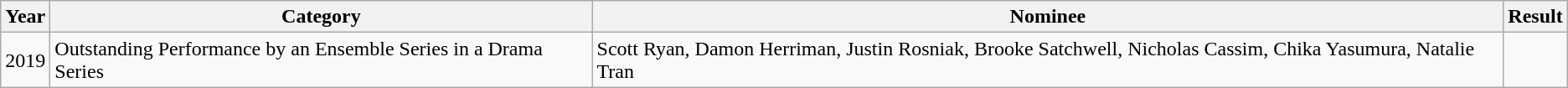<table class="wikitable">
<tr>
<th>Year</th>
<th>Category</th>
<th>Nominee</th>
<th>Result</th>
</tr>
<tr>
<td>2019</td>
<td>Outstanding Performance by an Ensemble Series in a Drama Series</td>
<td>Scott Ryan, Damon Herriman, Justin Rosniak, Brooke Satchwell, Nicholas Cassim, Chika Yasumura, Natalie Tran</td>
<td></td>
</tr>
</table>
